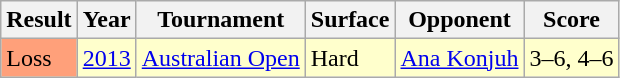<table class="sortable wikitable">
<tr>
<th>Result</th>
<th>Year</th>
<th>Tournament</th>
<th>Surface</th>
<th>Opponent</th>
<th>Score</th>
</tr>
<tr style="background:#ffc;">
<td style="background:#ffa07a;">Loss</td>
<td><a href='#'>2013</a></td>
<td><a href='#'>Australian Open</a></td>
<td>Hard</td>
<td> <a href='#'>Ana Konjuh</a></td>
<td>3–6, 4–6</td>
</tr>
</table>
